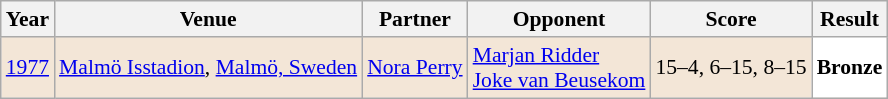<table class="sortable wikitable" style="font-size: 90%;">
<tr>
<th>Year</th>
<th>Venue</th>
<th>Partner</th>
<th>Opponent</th>
<th>Score</th>
<th>Result</th>
</tr>
<tr style="background:#F3E6D7">
<td align="center"><a href='#'>1977</a></td>
<td align="left"><a href='#'>Malmö Isstadion</a>, <a href='#'>Malmö, Sweden</a></td>
<td align="left"> <a href='#'>Nora Perry</a></td>
<td align="left"> <a href='#'>Marjan Ridder</a><br> <a href='#'>Joke van Beusekom</a></td>
<td align="left">15–4, 6–15, 8–15</td>
<td style="text-align:left; background:white"> <strong>Bronze</strong></td>
</tr>
</table>
